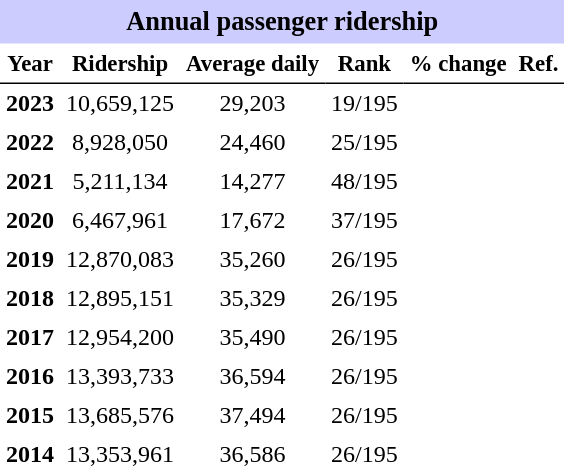<table class="toccolours" cellpadding="4" cellspacing="0" style="text-align:right;">
<tr>
<th colspan="6"  style="background-color:#ccf; background-color:#ccf; font-size:110%; text-align:center;">Annual passenger ridership</th>
</tr>
<tr style="font-size:95%; text-align:center">
<th style="border-bottom:1px solid black">Year</th>
<th style="border-bottom:1px solid black">Ridership</th>
<th style="border-bottom:1px solid black">Average daily</th>
<th style="border-bottom:1px solid black">Rank</th>
<th style="border-bottom:1px solid black">% change</th>
<th style="border-bottom:1px solid black">Ref.</th>
</tr>
<tr style="text-align:center;">
<td><strong>2023</strong></td>
<td>10,659,125</td>
<td>29,203</td>
<td>19/195</td>
<td></td>
<td></td>
</tr>
<tr>
</tr>
<tr style="text-align:center;">
<td><strong>2022</strong></td>
<td>8,928,050</td>
<td>24,460</td>
<td>25/195</td>
<td></td>
<td></td>
</tr>
<tr style="text-align:center;">
<td><strong>2021</strong></td>
<td>5,211,134</td>
<td>14,277</td>
<td>48/195</td>
<td></td>
<td></td>
</tr>
<tr style="text-align:center;">
<td><strong>2020</strong></td>
<td>6,467,961</td>
<td>17,672</td>
<td>37/195</td>
<td></td>
<td></td>
</tr>
<tr style="text-align:center;">
<td><strong>2019</strong></td>
<td>12,870,083</td>
<td>35,260</td>
<td>26/195</td>
<td></td>
<td></td>
</tr>
<tr style="text-align:center;">
<td><strong>2018</strong></td>
<td>12,895,151</td>
<td>35,329</td>
<td>26/195</td>
<td></td>
<td></td>
</tr>
<tr style="text-align:center;">
<td><strong>2017</strong></td>
<td>12,954,200</td>
<td>35,490</td>
<td>26/195</td>
<td></td>
<td></td>
</tr>
<tr style="text-align:center;">
<td><strong>2016</strong></td>
<td>13,393,733</td>
<td>36,594</td>
<td>26/195</td>
<td></td>
<td></td>
</tr>
<tr style="text-align:center;">
<td><strong>2015</strong></td>
<td>13,685,576</td>
<td>37,494</td>
<td>26/195</td>
<td></td>
<td></td>
</tr>
<tr style="text-align:center;">
<td><strong>2014</strong></td>
<td>13,353,961</td>
<td>36,586</td>
<td>26/195</td>
<td></td>
<td></td>
</tr>
</table>
